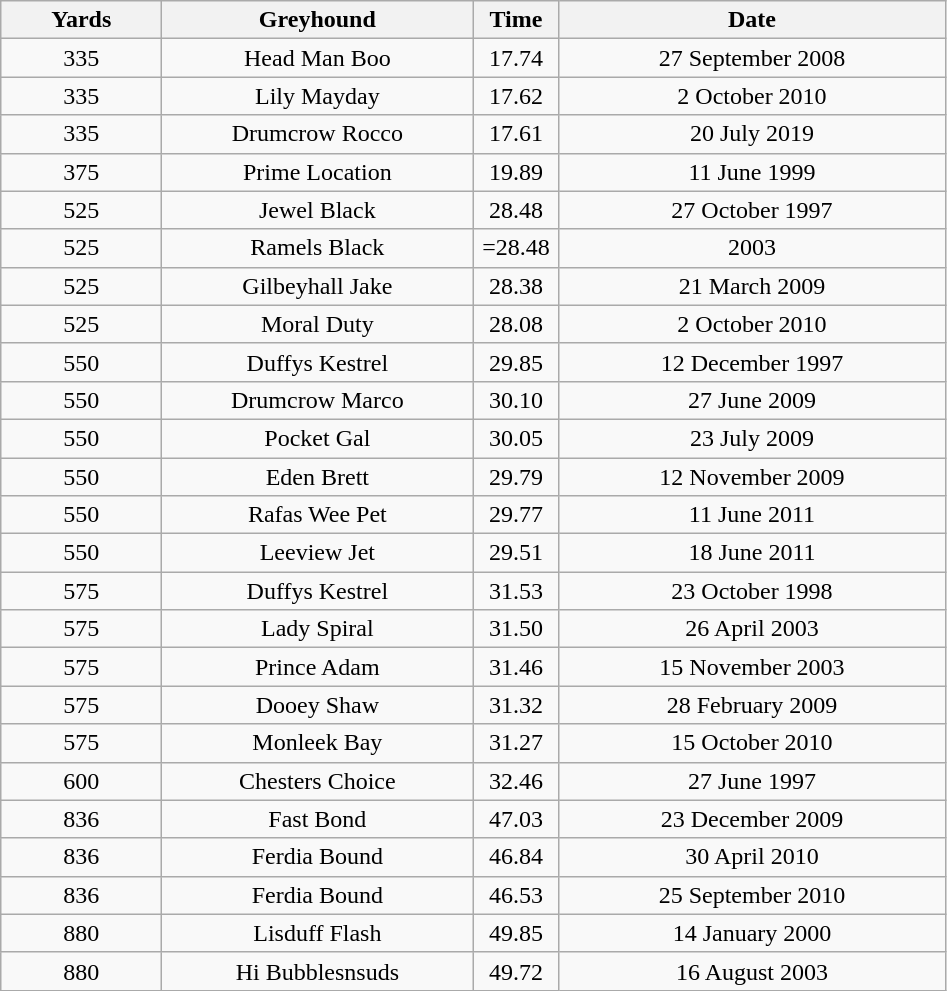<table class="wikitable collapsible collapsed" style="font-size: 100%">
<tr>
<th width=100>Yards</th>
<th width=200>Greyhound</th>
<th width=50>Time</th>
<th width=250>Date</th>
</tr>
<tr align=center>
<td>335</td>
<td>Head Man Boo</td>
<td>17.74</td>
<td>27 September 2008</td>
</tr>
<tr align=center>
<td>335</td>
<td>Lily Mayday</td>
<td>17.62</td>
<td>2 October 2010</td>
</tr>
<tr align=center>
<td>335</td>
<td>Drumcrow Rocco</td>
<td>17.61</td>
<td>20 July 2019</td>
</tr>
<tr align=center>
<td>375</td>
<td>Prime Location</td>
<td>19.89</td>
<td>11 June 1999</td>
</tr>
<tr align=center>
<td>525</td>
<td>Jewel Black</td>
<td>28.48</td>
<td>27 October 1997</td>
</tr>
<tr align=center>
<td>525</td>
<td>Ramels Black</td>
<td>=28.48</td>
<td>2003</td>
</tr>
<tr align=center>
<td>525</td>
<td>Gilbeyhall Jake</td>
<td>28.38</td>
<td>21 March 2009</td>
</tr>
<tr align=center>
<td>525</td>
<td>Moral Duty</td>
<td>28.08</td>
<td>2 October 2010</td>
</tr>
<tr align=center>
<td>550</td>
<td>Duffys Kestrel</td>
<td>29.85</td>
<td>12 December 1997</td>
</tr>
<tr align=center>
<td>550</td>
<td>Drumcrow Marco</td>
<td>30.10</td>
<td>27 June 2009</td>
</tr>
<tr align=center>
<td>550</td>
<td>Pocket Gal</td>
<td>30.05</td>
<td>23 July 2009</td>
</tr>
<tr align=center>
<td>550</td>
<td>Eden Brett</td>
<td>29.79</td>
<td>12 November 2009</td>
</tr>
<tr align=center>
<td>550</td>
<td>Rafas Wee Pet</td>
<td>29.77</td>
<td>11 June 2011</td>
</tr>
<tr align=center>
<td>550</td>
<td>Leeview Jet</td>
<td>29.51</td>
<td>18 June 2011</td>
</tr>
<tr align=center>
<td>575</td>
<td>Duffys Kestrel</td>
<td>31.53</td>
<td>23 October 1998</td>
</tr>
<tr align=center>
<td>575</td>
<td>Lady Spiral</td>
<td>31.50</td>
<td>26 April 2003</td>
</tr>
<tr align=center>
<td>575</td>
<td>Prince Adam</td>
<td>31.46</td>
<td>15 November 2003</td>
</tr>
<tr align=center>
<td>575</td>
<td>Dooey Shaw</td>
<td>31.32</td>
<td>28 February 2009</td>
</tr>
<tr align=center>
<td>575</td>
<td>Monleek Bay</td>
<td>31.27</td>
<td>15 October 2010</td>
</tr>
<tr align=center>
<td>600</td>
<td>Chesters Choice</td>
<td>32.46</td>
<td>27 June 1997</td>
</tr>
<tr align=center>
<td>836</td>
<td>Fast Bond</td>
<td>47.03</td>
<td>23 December 2009</td>
</tr>
<tr align=center>
<td>836</td>
<td>Ferdia Bound</td>
<td>46.84</td>
<td>30 April 2010</td>
</tr>
<tr align=center>
<td>836</td>
<td>Ferdia Bound</td>
<td>46.53</td>
<td>25 September 2010</td>
</tr>
<tr align=center>
<td>880</td>
<td>Lisduff Flash</td>
<td>49.85</td>
<td>14 January 2000</td>
</tr>
<tr align=center>
<td>880</td>
<td>Hi Bubblesnsuds</td>
<td>49.72</td>
<td>16 August 2003</td>
</tr>
</table>
